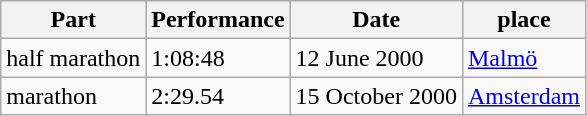<table class="wikitable">
<tr>
<th>Part</th>
<th>Performance</th>
<th>Date</th>
<th>place</th>
</tr>
<tr>
<td>half marathon</td>
<td>1:08:48</td>
<td>12 June 2000</td>
<td><a href='#'>Malmö</a></td>
</tr>
<tr>
<td>marathon</td>
<td>2:29.54</td>
<td>15 October 2000</td>
<td><a href='#'>Amsterdam</a></td>
</tr>
</table>
